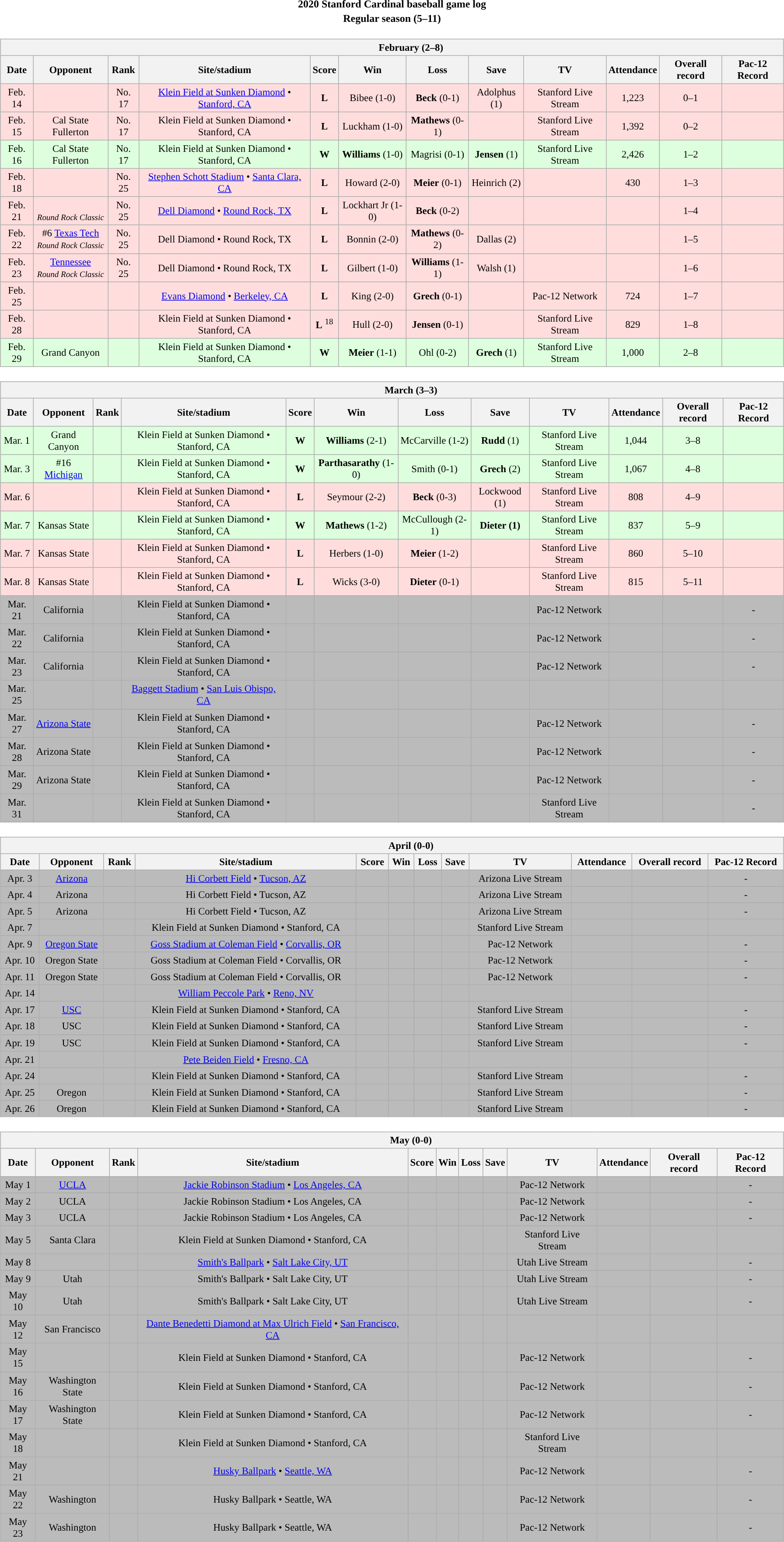<table class="toccolours" width=95% style="clear:both; margin:1.5em auto; text-align:center;">
<tr>
<th colspan=2>2020 Stanford Cardinal baseball game log</th>
</tr>
<tr>
<th colspan=2>Regular season (5–11)</th>
</tr>
<tr valign="top">
<td><br><table class="wikitable collapsible collapsed" style="margin:auto; width:100%; text-align:center; font-size:95%">
<tr>
<th colspan=12 style="padding-left:4em;">February (2–8)</th>
</tr>
<tr>
<th>Date</th>
<th>Opponent</th>
<th>Rank</th>
<th>Site/stadium</th>
<th>Score</th>
<th>Win</th>
<th>Loss</th>
<th>Save</th>
<th>TV</th>
<th>Attendance</th>
<th>Overall record</th>
<th>Pac-12 Record</th>
</tr>
<tr align="center" bgcolor=#ffdddd>
<td>Feb. 14</td>
<td></td>
<td>No. 17</td>
<td><a href='#'>Klein Field at Sunken Diamond</a> • <a href='#'>Stanford, CA</a></td>
<td><strong>L</strong> </td>
<td>Bibee (1-0)</td>
<td><strong>Beck</strong> (0-1)</td>
<td>Adolphus (1)</td>
<td>Stanford Live Stream</td>
<td>1,223</td>
<td>0–1</td>
<td></td>
</tr>
<tr align="center" bgcolor=#ffdddd>
<td>Feb. 15</td>
<td>Cal State Fullerton</td>
<td>No. 17</td>
<td>Klein Field at Sunken Diamond • Stanford, CA</td>
<td><strong>L</strong> </td>
<td>Luckham (1-0)</td>
<td><strong>Mathews</strong> (0-1)</td>
<td></td>
<td>Stanford Live Stream</td>
<td>1,392</td>
<td>0–2</td>
<td></td>
</tr>
<tr align="center" bgcolor=#ddffdd>
<td>Feb. 16</td>
<td>Cal State Fullerton</td>
<td>No. 17</td>
<td>Klein Field at Sunken Diamond • Stanford, CA</td>
<td><strong>W</strong> </td>
<td><strong>Williams</strong> (1-0)</td>
<td>Magrisi (0-1)</td>
<td><strong>Jensen</strong> (1)</td>
<td>Stanford Live Stream</td>
<td>2,426</td>
<td>1–2</td>
<td></td>
</tr>
<tr align="center" bgcolor=#ffdddd>
<td>Feb. 18</td>
<td></td>
<td>No. 25</td>
<td><a href='#'>Stephen Schott Stadium</a> • <a href='#'>Santa Clara, CA</a></td>
<td><strong>L</strong> </td>
<td>Howard (2-0)</td>
<td><strong>Meier</strong> (0-1)</td>
<td>Heinrich (2)</td>
<td></td>
<td>430</td>
<td>1–3</td>
<td></td>
</tr>
<tr align="center" bgcolor=#ffdddd>
<td>Feb. 21</td>
<td><br><small><em>Round Rock Classic</em></small></td>
<td>No. 25</td>
<td><a href='#'>Dell Diamond</a> • <a href='#'>Round Rock, TX</a></td>
<td><strong>L</strong> </td>
<td>Lockhart Jr (1-0)</td>
<td><strong>Beck</strong> (0-2)</td>
<td></td>
<td></td>
<td></td>
<td>1–4</td>
<td></td>
</tr>
<tr align="center" bgcolor=#ffdddd>
<td>Feb. 22</td>
<td>#6 <a href='#'>Texas Tech</a><br><small><em>Round Rock Classic</em></small></td>
<td>No. 25</td>
<td>Dell Diamond • Round Rock, TX</td>
<td><strong>L</strong> </td>
<td>Bonnin (2-0)</td>
<td><strong>Mathews</strong> (0-2)</td>
<td>Dallas (2)</td>
<td></td>
<td></td>
<td>1–5</td>
<td></td>
</tr>
<tr align="center" bgcolor=#ffdddd>
<td>Feb. 23</td>
<td><a href='#'>Tennessee</a><br><small><em>Round Rock Classic</em></small></td>
<td>No. 25</td>
<td>Dell Diamond • Round Rock, TX</td>
<td><strong>L</strong> </td>
<td>Gilbert (1-0)</td>
<td><strong>Williams</strong> (1-1)</td>
<td>Walsh (1)</td>
<td></td>
<td></td>
<td>1–6</td>
<td></td>
</tr>
<tr align="center" bgcolor=#ffdddd>
<td>Feb. 25</td>
<td></td>
<td></td>
<td><a href='#'>Evans Diamond</a> • <a href='#'>Berkeley, CA</a></td>
<td><strong>L</strong> </td>
<td>King (2-0)</td>
<td><strong>Grech</strong> (0-1)</td>
<td></td>
<td>Pac-12 Network</td>
<td>724</td>
<td>1–7</td>
<td></td>
</tr>
<tr align="center" bgcolor=#ffdddd>
<td>Feb. 28</td>
<td></td>
<td></td>
<td>Klein Field at Sunken Diamond • Stanford, CA</td>
<td><strong>L</strong> <sup>18</sup></td>
<td>Hull (2-0)</td>
<td><strong>Jensen</strong> (0-1)</td>
<td></td>
<td>Stanford Live Stream</td>
<td>829</td>
<td>1–8</td>
<td></td>
</tr>
<tr align="center" bgcolor=#ddffdd>
<td>Feb. 29</td>
<td>Grand Canyon</td>
<td></td>
<td>Klein Field at Sunken Diamond  • Stanford, CA</td>
<td><strong>W</strong> </td>
<td><strong>Meier</strong> (1-1)</td>
<td>Ohl (0-2)</td>
<td><strong>Grech</strong> (1)</td>
<td>Stanford Live Stream</td>
<td>1,000</td>
<td>2–8</td>
<td></td>
</tr>
</table>
</td>
</tr>
<tr>
<td><br><table class="wikitable collapsible collapsed" style="margin:auto; width:100%; text-align:center; font-size:95%">
<tr>
<th colspan=12 style="padding-left:4em;">March (3–3)</th>
</tr>
<tr>
<th>Date</th>
<th>Opponent</th>
<th>Rank</th>
<th>Site/stadium</th>
<th>Score</th>
<th>Win</th>
<th>Loss</th>
<th>Save</th>
<th>TV</th>
<th>Attendance</th>
<th>Overall record</th>
<th>Pac-12 Record</th>
</tr>
<tr align="center" bgcolor=#ddffdd>
<td>Mar. 1</td>
<td>Grand Canyon</td>
<td></td>
<td>Klein Field at Sunken Diamond • Stanford, CA</td>
<td><strong>W</strong> </td>
<td><strong>Williams</strong> (2-1)</td>
<td>McCarville (1-2)</td>
<td><strong>Rudd</strong> (1)</td>
<td>Stanford Live Stream</td>
<td>1,044</td>
<td>3–8</td>
<td></td>
</tr>
<tr align="center" bgcolor=#ddffdd>
<td>Mar. 3</td>
<td>#16 <a href='#'>Michigan</a></td>
<td></td>
<td>Klein Field at Sunken Diamond • Stanford, CA</td>
<td><strong>W</strong> </td>
<td><strong>Parthasarathy</strong> (1-0)</td>
<td>Smith (0-1)</td>
<td><strong>Grech</strong> (2)</td>
<td>Stanford Live Stream</td>
<td>1,067</td>
<td>4–8</td>
<td></td>
</tr>
<tr align="center" bgcolor=#ffdddd>
<td>Mar. 6</td>
<td></td>
<td></td>
<td>Klein Field at Sunken Diamond • Stanford, CA</td>
<td><strong>L</strong> </td>
<td>Seymour (2-2)</td>
<td><strong>Beck</strong> (0-3)</td>
<td>Lockwood (1)</td>
<td>Stanford Live Stream</td>
<td>808</td>
<td>4–9</td>
<td></td>
</tr>
<tr align="center" bgcolor=#ddffdd>
<td>Mar. 7</td>
<td>Kansas State</td>
<td></td>
<td>Klein Field at Sunken Diamond • Stanford, CA</td>
<td><strong>W</strong> </td>
<td><strong>Mathews</strong> (1-2)</td>
<td>McCullough (2-1)</td>
<td><strong>Dieter (1)</strong></td>
<td>Stanford Live Stream</td>
<td>837</td>
<td>5–9</td>
<td></td>
</tr>
<tr align="center" bgcolor=#ffdddd>
<td>Mar. 7</td>
<td>Kansas State</td>
<td></td>
<td>Klein Field at Sunken Diamond • Stanford, CA</td>
<td><strong>L</strong> </td>
<td>Herbers (1-0)</td>
<td><strong>Meier</strong> (1-2)</td>
<td></td>
<td>Stanford Live Stream</td>
<td>860</td>
<td>5–10</td>
<td></td>
</tr>
<tr align="center" bgcolor=#ffdddd>
<td>Mar. 8</td>
<td>Kansas State</td>
<td></td>
<td>Klein Field at Sunken Diamond • Stanford, CA</td>
<td><strong>L</strong> </td>
<td>Wicks (3-0)</td>
<td><strong>Dieter</strong> (0-1)</td>
<td></td>
<td>Stanford Live Stream</td>
<td>815</td>
<td>5–11</td>
<td></td>
</tr>
<tr align="center" bgcolor=#bbbbbb>
<td>Mar. 21</td>
<td>California</td>
<td></td>
<td>Klein Field at Sunken Diamond • Stanford, CA</td>
<td></td>
<td></td>
<td></td>
<td></td>
<td>Pac-12 Network</td>
<td></td>
<td></td>
<td>-</td>
</tr>
<tr align="center" bgcolor=#bbbbbb>
<td>Mar. 22</td>
<td>California</td>
<td></td>
<td>Klein Field at Sunken Diamond • Stanford, CA</td>
<td></td>
<td></td>
<td></td>
<td></td>
<td>Pac-12 Network</td>
<td></td>
<td></td>
<td>-</td>
</tr>
<tr align="center" bgcolor=#bbbbbb>
<td>Mar. 23</td>
<td>California</td>
<td></td>
<td>Klein Field at Sunken Diamond • Stanford, CA</td>
<td></td>
<td></td>
<td></td>
<td></td>
<td>Pac-12 Network</td>
<td></td>
<td></td>
<td>-</td>
</tr>
<tr align="center" bgcolor=#bbbbbb>
<td>Mar. 25</td>
<td></td>
<td></td>
<td><a href='#'>Baggett Stadium</a> • <a href='#'>San Luis Obispo, CA</a></td>
<td></td>
<td></td>
<td></td>
<td></td>
<td></td>
<td></td>
<td></td>
<td></td>
</tr>
<tr align="center" bgcolor=#bbbbbb>
<td>Mar. 27</td>
<td><a href='#'>Arizona State</a></td>
<td></td>
<td>Klein Field at Sunken Diamond • Stanford, CA</td>
<td></td>
<td></td>
<td></td>
<td></td>
<td>Pac-12 Network</td>
<td></td>
<td></td>
<td>-</td>
</tr>
<tr align="center" bgcolor=#bbbbbb>
<td>Mar. 28</td>
<td>Arizona State</td>
<td></td>
<td>Klein Field at Sunken Diamond • Stanford, CA</td>
<td></td>
<td></td>
<td></td>
<td></td>
<td>Pac-12 Network</td>
<td></td>
<td></td>
<td>-</td>
</tr>
<tr align="center" bgcolor=#bbbbbb>
<td>Mar. 29</td>
<td>Arizona State</td>
<td></td>
<td>Klein Field at Sunken Diamond • Stanford, CA</td>
<td></td>
<td></td>
<td></td>
<td></td>
<td>Pac-12 Network</td>
<td></td>
<td></td>
<td>-</td>
</tr>
<tr align="center" bgcolor=#bbbbbb>
<td>Mar. 31</td>
<td></td>
<td></td>
<td>Klein Field at Sunken Diamond • Stanford, CA</td>
<td></td>
<td></td>
<td></td>
<td></td>
<td>Stanford Live Stream</td>
<td></td>
<td></td>
<td>-</td>
</tr>
</table>
</td>
</tr>
<tr>
<td><br><table class="wikitable collapsible collapsed" style="margin:auto; width:100%; text-align:center; font-size:95%">
<tr>
<th colspan=12 style="padding-left:4em;">April (0-0)</th>
</tr>
<tr>
<th>Date</th>
<th>Opponent</th>
<th>Rank</th>
<th>Site/stadium</th>
<th>Score</th>
<th>Win</th>
<th>Loss</th>
<th>Save</th>
<th>TV</th>
<th>Attendance</th>
<th>Overall record</th>
<th>Pac-12 Record</th>
</tr>
<tr align="center" bgcolor=#bbbbbb>
<td>Apr. 3</td>
<td><a href='#'>Arizona</a></td>
<td></td>
<td><a href='#'>Hi Corbett Field</a> • <a href='#'>Tucson, AZ</a></td>
<td></td>
<td></td>
<td></td>
<td></td>
<td>Arizona Live Stream</td>
<td></td>
<td></td>
<td>-</td>
</tr>
<tr align="center" bgcolor=#bbbbbb>
<td>Apr. 4</td>
<td>Arizona</td>
<td></td>
<td>Hi Corbett Field • Tucson, AZ</td>
<td></td>
<td></td>
<td></td>
<td></td>
<td>Arizona Live Stream</td>
<td></td>
<td></td>
<td>-</td>
</tr>
<tr align="center" bgcolor=#bbbbbb>
<td>Apr. 5</td>
<td>Arizona</td>
<td></td>
<td>Hi Corbett Field • Tucson, AZ</td>
<td></td>
<td></td>
<td></td>
<td></td>
<td>Arizona Live Stream</td>
<td></td>
<td></td>
<td>-</td>
</tr>
<tr align="center" bgcolor=#bbbbbb>
<td>Apr. 7</td>
<td></td>
<td></td>
<td>Klein Field at Sunken Diamond • Stanford, CA</td>
<td></td>
<td></td>
<td></td>
<td></td>
<td>Stanford Live Stream</td>
<td></td>
<td></td>
<td></td>
</tr>
<tr align="center" bgcolor=#bbbbbb>
<td>Apr. 9</td>
<td><a href='#'>Oregon State</a></td>
<td></td>
<td><a href='#'>Goss Stadium at Coleman Field</a> • <a href='#'>Corvallis, OR</a></td>
<td></td>
<td></td>
<td></td>
<td></td>
<td>Pac-12 Network</td>
<td></td>
<td></td>
<td>-</td>
</tr>
<tr align="center" bgcolor=#bbbbbb>
<td>Apr. 10</td>
<td>Oregon State</td>
<td></td>
<td>Goss Stadium at Coleman Field • Corvallis, OR</td>
<td></td>
<td></td>
<td></td>
<td></td>
<td>Pac-12 Network</td>
<td></td>
<td></td>
<td>-</td>
</tr>
<tr align="center" bgcolor=#bbbbbb>
<td>Apr. 11</td>
<td>Oregon State</td>
<td></td>
<td>Goss Stadium at Coleman Field • Corvallis, OR</td>
<td></td>
<td></td>
<td></td>
<td></td>
<td>Pac-12 Network</td>
<td></td>
<td></td>
<td>-</td>
</tr>
<tr align="center" bgcolor=#bbbbbb>
<td>Apr. 14</td>
<td></td>
<td></td>
<td><a href='#'>William Peccole Park</a> • <a href='#'>Reno, NV</a></td>
<td></td>
<td></td>
<td></td>
<td></td>
<td></td>
<td></td>
<td></td>
<td></td>
</tr>
<tr align="center" bgcolor=#bbbbbb>
<td>Apr. 17</td>
<td><a href='#'>USC</a></td>
<td></td>
<td>Klein Field at Sunken Diamond • Stanford, CA</td>
<td></td>
<td></td>
<td></td>
<td></td>
<td>Stanford Live Stream</td>
<td></td>
<td></td>
<td>-</td>
</tr>
<tr align="center" bgcolor=#bbbbbb>
<td>Apr. 18</td>
<td>USC</td>
<td></td>
<td>Klein Field at Sunken Diamond • Stanford, CA</td>
<td></td>
<td></td>
<td></td>
<td></td>
<td>Stanford Live Stream</td>
<td></td>
<td></td>
<td>-</td>
</tr>
<tr align="center" bgcolor=#bbbbbb>
<td>Apr. 19</td>
<td>USC</td>
<td></td>
<td>Klein Field at Sunken Diamond • Stanford, CA</td>
<td></td>
<td></td>
<td></td>
<td></td>
<td>Stanford Live Stream</td>
<td></td>
<td></td>
<td>-</td>
</tr>
<tr align="center" bgcolor=#bbbbbb>
<td>Apr. 21</td>
<td></td>
<td></td>
<td><a href='#'>Pete Beiden Field</a> • <a href='#'>Fresno, CA</a></td>
<td></td>
<td></td>
<td></td>
<td></td>
<td></td>
<td></td>
<td></td>
<td></td>
</tr>
<tr align="center" bgcolor=#bbbbbb>
<td>Apr. 24</td>
<td></td>
<td></td>
<td>Klein Field at Sunken Diamond • Stanford, CA</td>
<td></td>
<td></td>
<td></td>
<td></td>
<td>Stanford Live Stream</td>
<td></td>
<td></td>
<td>-</td>
</tr>
<tr align="center" bgcolor=#bbbbbb>
<td>Apr. 25</td>
<td>Oregon</td>
<td></td>
<td>Klein Field at Sunken Diamond • Stanford, CA</td>
<td></td>
<td></td>
<td></td>
<td></td>
<td>Stanford Live Stream</td>
<td></td>
<td></td>
<td>-</td>
</tr>
<tr align="center" bgcolor=#bbbbbb>
<td>Apr. 26</td>
<td>Oregon</td>
<td></td>
<td>Klein Field at Sunken Diamond • Stanford, CA</td>
<td></td>
<td></td>
<td></td>
<td></td>
<td>Stanford Live Stream</td>
<td></td>
<td></td>
<td>-</td>
</tr>
</table>
</td>
</tr>
<tr>
<td><br><table class="wikitable collapsible collapsed" style="margin:auto; width:100%; text-align:center; font-size:95%">
<tr>
<th colspan=12 style="padding-left:4em;">May (0-0)</th>
</tr>
<tr>
<th>Date</th>
<th>Opponent</th>
<th>Rank</th>
<th>Site/stadium</th>
<th>Score</th>
<th>Win</th>
<th>Loss</th>
<th>Save</th>
<th>TV</th>
<th>Attendance</th>
<th>Overall record</th>
<th>Pac-12 Record</th>
</tr>
<tr align="center" bgcolor=#bbbbbb>
<td>May 1</td>
<td><a href='#'>UCLA</a></td>
<td></td>
<td><a href='#'>Jackie Robinson Stadium</a> • <a href='#'>Los Angeles, CA</a></td>
<td></td>
<td></td>
<td></td>
<td></td>
<td>Pac-12 Network</td>
<td></td>
<td></td>
<td>-</td>
</tr>
<tr align="center" bgcolor=#bbbbbb>
<td>May 2</td>
<td>UCLA</td>
<td></td>
<td>Jackie Robinson Stadium • Los Angeles, CA</td>
<td></td>
<td></td>
<td></td>
<td></td>
<td>Pac-12 Network</td>
<td></td>
<td></td>
<td>-</td>
</tr>
<tr align="center" bgcolor=#bbbbbb>
<td>May 3</td>
<td>UCLA</td>
<td></td>
<td>Jackie Robinson Stadium • Los Angeles, CA</td>
<td></td>
<td></td>
<td></td>
<td></td>
<td>Pac-12 Network</td>
<td></td>
<td></td>
<td>-</td>
</tr>
<tr align="center" bgcolor=#bbbbbb>
<td>May 5</td>
<td>Santa Clara</td>
<td></td>
<td>Klein Field at Sunken Diamond • Stanford, CA</td>
<td></td>
<td></td>
<td></td>
<td></td>
<td>Stanford Live Stream</td>
<td></td>
<td></td>
<td></td>
</tr>
<tr align="center" bgcolor=#bbbbbb>
<td>May 8</td>
<td></td>
<td></td>
<td><a href='#'>Smith's Ballpark</a> • <a href='#'>Salt Lake City, UT</a></td>
<td></td>
<td></td>
<td></td>
<td></td>
<td>Utah Live Stream</td>
<td></td>
<td></td>
<td>-</td>
</tr>
<tr align="center" bgcolor=#bbbbbb>
<td>May 9</td>
<td>Utah</td>
<td></td>
<td>Smith's Ballpark • Salt Lake City, UT</td>
<td></td>
<td></td>
<td></td>
<td></td>
<td>Utah Live Stream</td>
<td></td>
<td></td>
<td>-</td>
</tr>
<tr align="center" bgcolor=#bbbbbb>
<td>May 10</td>
<td>Utah</td>
<td></td>
<td>Smith's Ballpark • Salt Lake City, UT</td>
<td></td>
<td></td>
<td></td>
<td></td>
<td>Utah Live Stream</td>
<td></td>
<td></td>
<td>-</td>
</tr>
<tr align="center" bgcolor=#bbbbbb>
<td>May 12</td>
<td>San Francisco</td>
<td></td>
<td><a href='#'>Dante Benedetti Diamond at Max Ulrich Field</a> • <a href='#'>San Francisco, CA</a></td>
<td></td>
<td></td>
<td></td>
<td></td>
<td></td>
<td></td>
<td></td>
<td></td>
</tr>
<tr align="center" bgcolor=#bbbbbb>
<td>May 15</td>
<td></td>
<td></td>
<td>Klein Field at Sunken Diamond • Stanford, CA</td>
<td></td>
<td></td>
<td></td>
<td></td>
<td>Pac-12 Network</td>
<td></td>
<td></td>
<td>-</td>
</tr>
<tr align="center" bgcolor=#bbbbbb>
<td>May 16</td>
<td>Washington State</td>
<td></td>
<td>Klein Field at Sunken Diamond • Stanford, CA</td>
<td></td>
<td></td>
<td></td>
<td></td>
<td>Pac-12 Network</td>
<td></td>
<td></td>
<td>-</td>
</tr>
<tr align="center" bgcolor=#bbbbbb>
<td>May 17</td>
<td>Washington State</td>
<td></td>
<td>Klein Field at Sunken Diamond • Stanford, CA</td>
<td></td>
<td></td>
<td></td>
<td></td>
<td>Pac-12 Network</td>
<td></td>
<td></td>
<td>-</td>
</tr>
<tr align="center" bgcolor=#bbbbbb>
<td>May 18</td>
<td></td>
<td></td>
<td>Klein Field at Sunken Diamond • Stanford, CA</td>
<td></td>
<td></td>
<td></td>
<td></td>
<td>Stanford Live Stream</td>
<td></td>
<td></td>
<td></td>
</tr>
<tr align="center" bgcolor=#bbbbbb>
<td>May 21</td>
<td></td>
<td></td>
<td><a href='#'>Husky Ballpark</a> • <a href='#'>Seattle, WA</a></td>
<td></td>
<td></td>
<td></td>
<td></td>
<td>Pac-12 Network</td>
<td></td>
<td></td>
<td>-</td>
</tr>
<tr align="center" bgcolor=#bbbbbb>
<td>May 22</td>
<td>Washington</td>
<td></td>
<td>Husky Ballpark • Seattle, WA</td>
<td></td>
<td></td>
<td></td>
<td></td>
<td>Pac-12 Network</td>
<td></td>
<td></td>
<td>-</td>
</tr>
<tr align="center" bgcolor=#bbbbbb>
<td>May 23</td>
<td>Washington</td>
<td></td>
<td>Husky Ballpark • Seattle, WA</td>
<td></td>
<td></td>
<td></td>
<td></td>
<td>Pac-12 Network</td>
<td></td>
<td></td>
<td>-</td>
</tr>
</table>
</td>
</tr>
</table>
